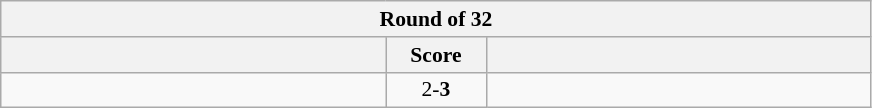<table class="wikitable" style="text-align: center; font-size:90% ">
<tr>
<th colspan=3>Round of 32</th>
</tr>
<tr>
<th align="right" width="250"></th>
<th width="60">Score</th>
<th align="left" width="250"></th>
</tr>
<tr>
<td align=left></td>
<td align=center>2-<strong>3</strong></td>
<td align=left><strong></strong></td>
</tr>
</table>
